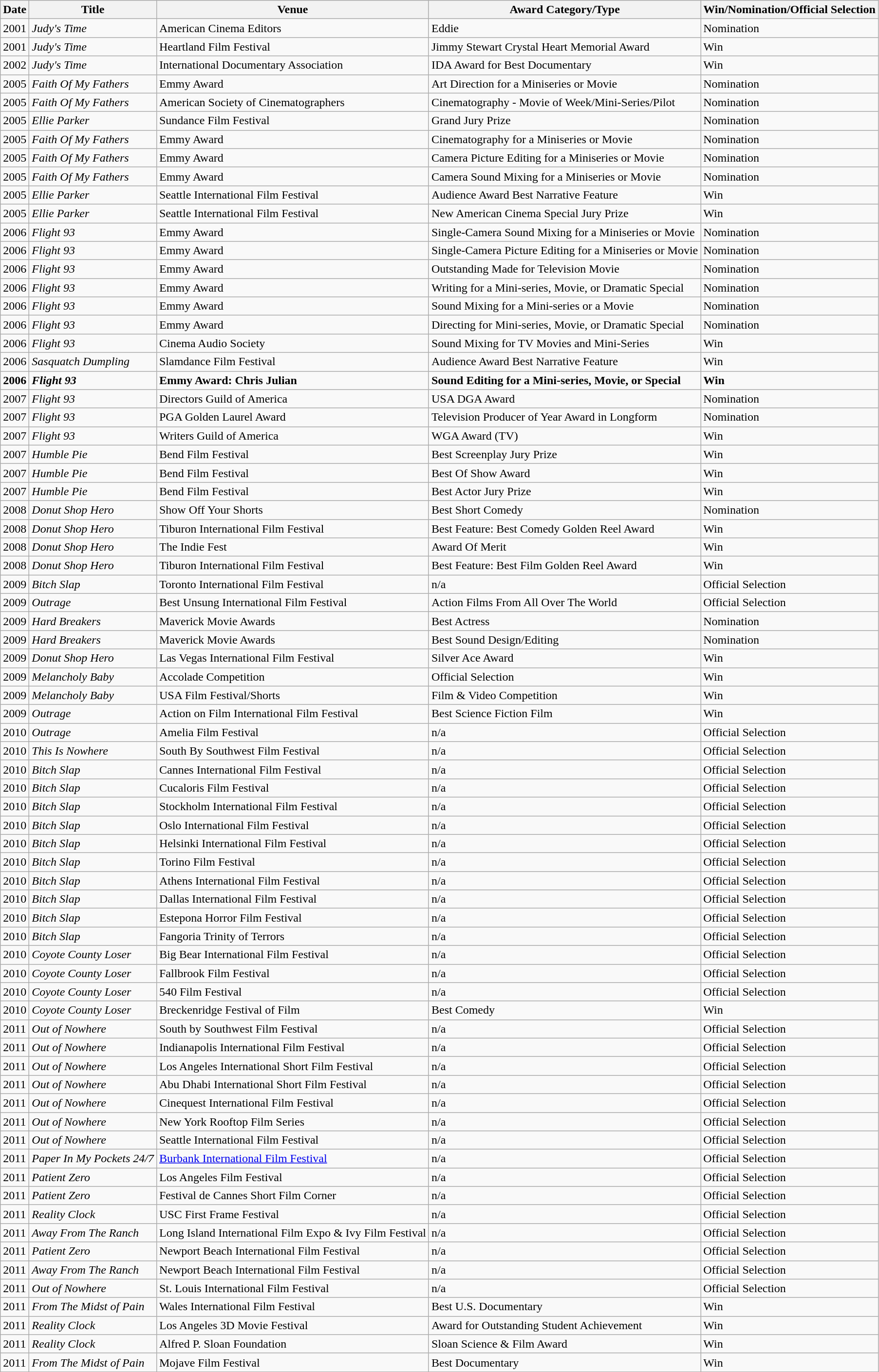<table class="wikitable">
<tr>
<th>Date</th>
<th>Title</th>
<th>Venue</th>
<th>Award Category/Type</th>
<th>Win/Nomination/Official Selection</th>
</tr>
<tr>
<td>2001</td>
<td><em>Judy's Time</em></td>
<td>American Cinema Editors</td>
<td>Eddie</td>
<td>Nomination</td>
</tr>
<tr>
<td>2001</td>
<td><em>Judy's Time</em></td>
<td>Heartland Film Festival</td>
<td>Jimmy Stewart Crystal Heart Memorial Award</td>
<td>Win</td>
</tr>
<tr>
<td>2002</td>
<td><em>Judy's Time</em></td>
<td>International Documentary Association</td>
<td>IDA Award for Best Documentary</td>
<td>Win</td>
</tr>
<tr>
<td>2005</td>
<td><em>Faith Of My Fathers</em></td>
<td>Emmy Award</td>
<td>Art Direction for a Miniseries or Movie</td>
<td>Nomination</td>
</tr>
<tr>
<td>2005</td>
<td><em>Faith Of My Fathers</em></td>
<td>American Society of Cinematographers</td>
<td>Cinematography - Movie of Week/Mini-Series/Pilot</td>
<td>Nomination</td>
</tr>
<tr>
<td>2005</td>
<td><em>Ellie Parker</em></td>
<td>Sundance Film Festival</td>
<td>Grand Jury Prize</td>
<td>Nomination</td>
</tr>
<tr>
<td>2005</td>
<td><em>Faith Of My Fathers</em></td>
<td>Emmy Award</td>
<td>Cinematography for a Miniseries or Movie</td>
<td>Nomination</td>
</tr>
<tr>
<td>2005</td>
<td><em>Faith Of My Fathers</em></td>
<td>Emmy Award</td>
<td>Camera Picture Editing for a Miniseries or Movie</td>
<td>Nomination</td>
</tr>
<tr>
<td>2005</td>
<td><em>Faith Of My Fathers</em></td>
<td>Emmy Award</td>
<td>Camera Sound Mixing for a Miniseries or Movie</td>
<td>Nomination</td>
</tr>
<tr>
<td>2005</td>
<td><em>Ellie Parker</em></td>
<td>Seattle International Film Festival</td>
<td>Audience Award Best Narrative Feature</td>
<td>Win</td>
</tr>
<tr>
<td>2005</td>
<td><em>Ellie Parker</em></td>
<td>Seattle International Film Festival</td>
<td>New American Cinema Special Jury Prize</td>
<td>Win</td>
</tr>
<tr>
<td>2006</td>
<td><em>Flight 93</em></td>
<td>Emmy Award</td>
<td>Single-Camera Sound Mixing for a Miniseries or Movie</td>
<td>Nomination</td>
</tr>
<tr>
<td>2006</td>
<td><em>Flight 93</em></td>
<td>Emmy Award</td>
<td>Single-Camera Picture Editing for a Miniseries or Movie</td>
<td>Nomination</td>
</tr>
<tr>
<td>2006</td>
<td><em>Flight 93</em></td>
<td>Emmy Award</td>
<td>Outstanding Made for Television Movie</td>
<td>Nomination</td>
</tr>
<tr>
<td>2006</td>
<td><em>Flight 93</em></td>
<td>Emmy Award</td>
<td>Writing for a Mini-series, Movie, or Dramatic Special</td>
<td>Nomination</td>
</tr>
<tr>
<td>2006</td>
<td><em>Flight 93</em></td>
<td>Emmy Award</td>
<td>Sound Mixing for a Mini-series or a Movie</td>
<td>Nomination</td>
</tr>
<tr>
<td>2006</td>
<td><em>Flight 93</em></td>
<td>Emmy Award</td>
<td>Directing for Mini-series, Movie, or Dramatic Special</td>
<td>Nomination</td>
</tr>
<tr>
<td>2006</td>
<td><em>Flight 93</em></td>
<td>Cinema Audio Society</td>
<td>Sound Mixing for TV Movies and Mini-Series</td>
<td>Win</td>
</tr>
<tr>
<td>2006</td>
<td><em>Sasquatch Dumpling</em></td>
<td>Slamdance Film Festival</td>
<td>Audience Award Best Narrative Feature</td>
<td>Win</td>
</tr>
<tr>
<td><strong>2006</strong></td>
<td><strong><em>Flight 93</em></strong></td>
<td><strong>Emmy Award: Chris Julian</strong></td>
<td><strong>Sound Editing for a Mini-series, Movie, or Special</strong></td>
<td><strong>Win</strong></td>
</tr>
<tr>
<td>2007</td>
<td><em>Flight 93</em></td>
<td>Directors Guild of America</td>
<td>USA DGA Award</td>
<td>Nomination</td>
</tr>
<tr>
<td>2007</td>
<td><em>Flight 93</em></td>
<td>PGA Golden Laurel Award</td>
<td>Television Producer of Year Award in Longform</td>
<td>Nomination</td>
</tr>
<tr>
<td>2007</td>
<td><em>Flight 93</em></td>
<td>Writers Guild of America</td>
<td>WGA Award (TV)</td>
<td>Win</td>
</tr>
<tr>
<td>2007</td>
<td><em>Humble Pie</em></td>
<td>Bend Film Festival</td>
<td>Best Screenplay Jury Prize</td>
<td>Win</td>
</tr>
<tr>
<td>2007</td>
<td><em>Humble Pie</em></td>
<td>Bend Film Festival</td>
<td>Best Of Show Award</td>
<td>Win</td>
</tr>
<tr>
<td>2007</td>
<td><em>Humble Pie</em></td>
<td>Bend Film Festival</td>
<td>Best Actor Jury Prize</td>
<td>Win</td>
</tr>
<tr>
<td>2008</td>
<td><em>Donut Shop Hero</em></td>
<td>Show Off Your Shorts</td>
<td>Best Short Comedy</td>
<td>Nomination</td>
</tr>
<tr>
<td>2008</td>
<td><em>Donut Shop Hero</em></td>
<td>Tiburon International Film Festival</td>
<td>Best Feature: Best Comedy Golden Reel Award</td>
<td>Win</td>
</tr>
<tr>
<td>2008</td>
<td><em>Donut Shop Hero</em></td>
<td>The Indie Fest</td>
<td>Award Of Merit</td>
<td>Win</td>
</tr>
<tr>
<td>2008</td>
<td><em>Donut Shop Hero</em></td>
<td>Tiburon International Film Festival</td>
<td>Best Feature: Best Film Golden Reel Award</td>
<td>Win</td>
</tr>
<tr>
<td>2009</td>
<td><em>Bitch Slap</em></td>
<td>Toronto International Film Festival</td>
<td>n/a</td>
<td>Official Selection</td>
</tr>
<tr>
<td>2009</td>
<td><em>Outrage</em></td>
<td>Best Unsung International Film Festival</td>
<td>Action Films From All Over The World</td>
<td>Official Selection</td>
</tr>
<tr>
<td>2009</td>
<td><em>Hard Breakers</em></td>
<td>Maverick Movie Awards</td>
<td>Best Actress</td>
<td>Nomination</td>
</tr>
<tr>
<td>2009</td>
<td><em>Hard Breakers</em></td>
<td>Maverick Movie Awards</td>
<td>Best Sound Design/Editing</td>
<td>Nomination</td>
</tr>
<tr>
<td>2009</td>
<td><em>Donut Shop Hero</em></td>
<td>Las Vegas International Film Festival</td>
<td>Silver Ace Award</td>
<td>Win</td>
</tr>
<tr>
<td>2009</td>
<td><em>Melancholy Baby</em></td>
<td>Accolade Competition</td>
<td>Official Selection</td>
<td>Win</td>
</tr>
<tr>
<td>2009</td>
<td><em>Melancholy Baby</em></td>
<td>USA Film Festival/Shorts</td>
<td>Film & Video Competition</td>
<td>Win</td>
</tr>
<tr>
<td>2009</td>
<td><em>Outrage</em></td>
<td>Action on Film International Film Festival</td>
<td>Best Science Fiction Film</td>
<td>Win</td>
</tr>
<tr>
<td>2010</td>
<td><em>Outrage</em></td>
<td>Amelia Film Festival</td>
<td>n/a</td>
<td>Official Selection</td>
</tr>
<tr>
<td>2010</td>
<td><em>This Is Nowhere</em></td>
<td>South By Southwest Film Festival</td>
<td>n/a</td>
<td>Official Selection</td>
</tr>
<tr>
<td>2010</td>
<td><em>Bitch Slap</em></td>
<td>Cannes International Film Festival</td>
<td>n/a</td>
<td>Official Selection</td>
</tr>
<tr>
<td>2010</td>
<td><em>Bitch Slap</em></td>
<td>Cucaloris Film Festival</td>
<td>n/a</td>
<td>Official Selection</td>
</tr>
<tr>
<td>2010</td>
<td><em>Bitch Slap</em></td>
<td>Stockholm International Film Festival</td>
<td>n/a</td>
<td>Official Selection</td>
</tr>
<tr>
<td>2010</td>
<td><em>Bitch Slap</em></td>
<td>Oslo International Film Festival</td>
<td>n/a</td>
<td>Official Selection</td>
</tr>
<tr>
<td>2010</td>
<td><em>Bitch Slap</em></td>
<td>Helsinki International Film Festival</td>
<td>n/a</td>
<td>Official Selection</td>
</tr>
<tr>
<td>2010</td>
<td><em>Bitch Slap</em></td>
<td>Torino Film Festival</td>
<td>n/a</td>
<td>Official Selection</td>
</tr>
<tr>
<td>2010</td>
<td><em>Bitch Slap</em></td>
<td>Athens International Film Festival</td>
<td>n/a</td>
<td>Official Selection</td>
</tr>
<tr>
<td>2010</td>
<td><em>Bitch Slap</em></td>
<td>Dallas International Film Festival</td>
<td>n/a</td>
<td>Official Selection</td>
</tr>
<tr>
<td>2010</td>
<td><em>Bitch Slap</em></td>
<td>Estepona Horror Film Festival</td>
<td>n/a</td>
<td>Official Selection</td>
</tr>
<tr>
<td>2010</td>
<td><em>Bitch Slap</em></td>
<td>Fangoria Trinity of Terrors</td>
<td>n/a</td>
<td>Official Selection</td>
</tr>
<tr>
<td>2010</td>
<td><em>Coyote County Loser</em></td>
<td>Big Bear International Film Festival</td>
<td>n/a</td>
<td>Official Selection</td>
</tr>
<tr>
<td>2010</td>
<td><em>Coyote County Loser</em></td>
<td>Fallbrook Film Festival</td>
<td>n/a</td>
<td>Official Selection</td>
</tr>
<tr>
<td>2010</td>
<td><em>Coyote County Loser</em></td>
<td>540 Film Festival</td>
<td>n/a</td>
<td>Official Selection</td>
</tr>
<tr>
<td>2010</td>
<td><em>Coyote County Loser</em></td>
<td>Breckenridge Festival of Film</td>
<td>Best Comedy</td>
<td>Win</td>
</tr>
<tr>
<td>2011</td>
<td><em>Out of Nowhere</em></td>
<td>South by Southwest Film Festival</td>
<td>n/a</td>
<td>Official Selection</td>
</tr>
<tr>
<td>2011</td>
<td><em>Out of Nowhere</em></td>
<td>Indianapolis International Film Festival</td>
<td>n/a</td>
<td>Official Selection</td>
</tr>
<tr>
<td>2011</td>
<td><em>Out of Nowhere</em></td>
<td>Los Angeles International Short Film Festival</td>
<td>n/a</td>
<td>Official Selection</td>
</tr>
<tr>
<td>2011</td>
<td><em>Out of Nowhere</em></td>
<td>Abu Dhabi International Short Film Festival</td>
<td>n/a</td>
<td>Official Selection</td>
</tr>
<tr>
<td>2011</td>
<td><em>Out of Nowhere</em></td>
<td>Cinequest International Film Festival</td>
<td>n/a</td>
<td>Official Selection</td>
</tr>
<tr>
<td>2011</td>
<td><em>Out of Nowhere</em></td>
<td>New York Rooftop Film Series</td>
<td>n/a</td>
<td>Official Selection</td>
</tr>
<tr>
<td>2011</td>
<td><em>Out of Nowhere</em></td>
<td>Seattle International Film Festival</td>
<td>n/a</td>
<td>Official Selection</td>
</tr>
<tr>
<td>2011</td>
<td><em>Paper In My Pockets 24/7</em></td>
<td><a href='#'>Burbank International Film Festival</a></td>
<td>n/a</td>
<td>Official Selection</td>
</tr>
<tr>
<td>2011</td>
<td><em>Patient Zero</em></td>
<td>Los Angeles Film Festival</td>
<td>n/a</td>
<td>Official Selection</td>
</tr>
<tr>
<td>2011</td>
<td><em>Patient Zero</em></td>
<td>Festival de Cannes Short Film Corner</td>
<td>n/a</td>
<td>Official Selection</td>
</tr>
<tr>
<td>2011</td>
<td><em>Reality Clock</em></td>
<td>USC First Frame Festival</td>
<td>n/a</td>
<td>Official Selection</td>
</tr>
<tr>
<td>2011</td>
<td><em>Away From The Ranch</em></td>
<td>Long Island International Film Expo & Ivy Film Festival</td>
<td>n/a</td>
<td>Official Selection</td>
</tr>
<tr>
<td>2011</td>
<td><em>Patient Zero</em></td>
<td>Newport Beach International Film Festival</td>
<td>n/a</td>
<td>Official Selection</td>
</tr>
<tr>
<td>2011</td>
<td><em>Away From The Ranch</em></td>
<td>Newport Beach International Film Festival</td>
<td>n/a</td>
<td>Official Selection</td>
</tr>
<tr>
<td>2011</td>
<td><em>Out of Nowhere</em></td>
<td>St. Louis International Film Festival</td>
<td>n/a</td>
<td>Official Selection</td>
</tr>
<tr>
<td>2011</td>
<td><em>From The Midst of Pain</em></td>
<td>Wales International Film Festival</td>
<td>Best U.S. Documentary</td>
<td>Win</td>
</tr>
<tr>
<td>2011</td>
<td><em>Reality Clock</em></td>
<td>Los Angeles 3D Movie Festival</td>
<td>Award for Outstanding Student Achievement</td>
<td>Win</td>
</tr>
<tr>
<td>2011</td>
<td><em>Reality Clock</em></td>
<td>Alfred P. Sloan Foundation</td>
<td>Sloan Science & Film Award</td>
<td>Win</td>
</tr>
<tr>
<td>2011</td>
<td><em>From The Midst of Pain</em></td>
<td>Mojave Film Festival</td>
<td>Best Documentary</td>
<td>Win</td>
</tr>
</table>
